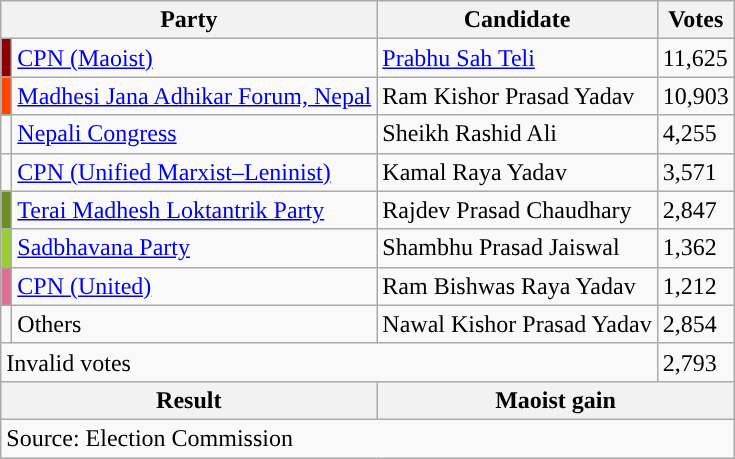<table class="wikitable">
<tr>
<th colspan="2">Party</th>
<th>Candidate</th>
<th>Votes</th>
</tr>
<tr>
<td style="background-color:darkred"></td>
<td><a href='#'>CPN (Maoist)</a></td>
<td><a href='#'>Prabhu Sah Teli</a></td>
<td>11,625</td>
</tr>
<tr>
<td style="background-color:orangered"></td>
<td><a href='#'>Madhesi Jana Adhikar Forum, Nepal</a></td>
<td>Ram Kishor Prasad Yadav</td>
<td>10,903</td>
</tr>
<tr>
<td style="background-color:"></td>
<td><a href='#'>Nepali Congress</a></td>
<td>Sheikh Rashid Ali</td>
<td>4,255</td>
</tr>
<tr>
<td style="background-color:"></td>
<td><a href='#'>CPN (Unified Marxist–Leninist)</a></td>
<td>Kamal Raya Yadav</td>
<td>3,571</td>
</tr>
<tr>
<td style="background-color:olivedrab"></td>
<td><a href='#'>Terai Madhesh Loktantrik Party</a></td>
<td>Rajdev Prasad Chaudhary</td>
<td>2,847</td>
</tr>
<tr>
<td style="background-color:yellowgreen"></td>
<td><a href='#'>Sadbhavana Party</a></td>
<td>Shambhu Prasad Jaiswal</td>
<td>1,362</td>
</tr>
<tr>
<td style="background-color:palevioletred"></td>
<td><a href='#'>CPN (United)</a></td>
<td>Ram Bishwas Raya Yadav</td>
<td>1,212</td>
</tr>
<tr>
<td></td>
<td>Others</td>
<td>Nawal Kishor Prasad Yadav</td>
<td>2,854</td>
</tr>
<tr>
<td colspan="3">Invalid votes</td>
<td>2,793</td>
</tr>
<tr>
<th colspan="2">Result</th>
<th colspan="2">Maoist gain</th>
</tr>
<tr>
<td colspan="4">Source: Election Commission</td>
</tr>
</table>
